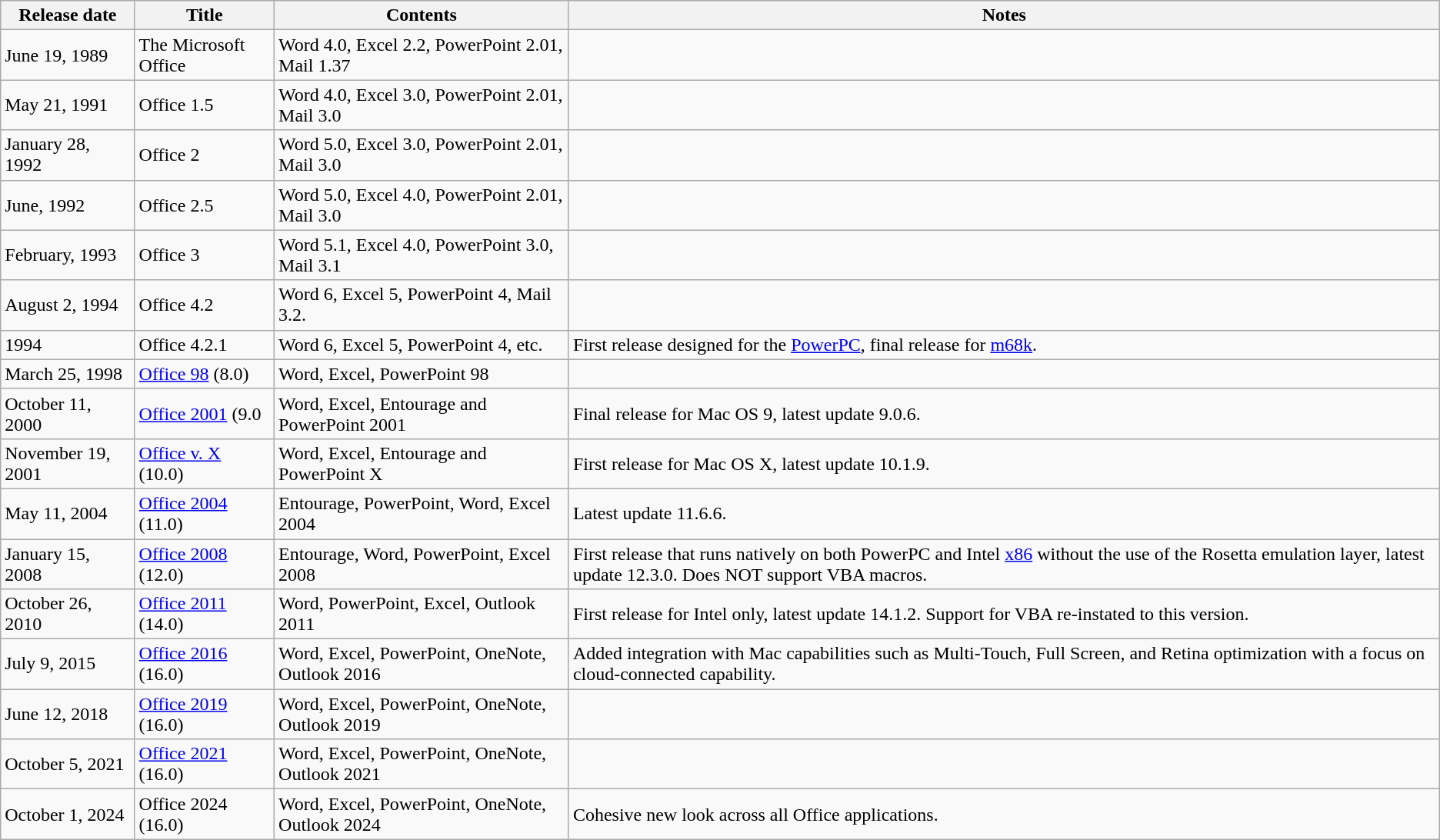<table class="wikitable">
<tr>
<th>Release date</th>
<th>Title</th>
<th>Contents</th>
<th>Notes</th>
</tr>
<tr>
<td>June 19, 1989</td>
<td>The Microsoft Office</td>
<td>Word 4.0, Excel 2.2, PowerPoint 2.01, Mail 1.37</td>
<td></td>
</tr>
<tr>
<td>May 21, 1991</td>
<td>Office 1.5</td>
<td>Word 4.0, Excel 3.0, PowerPoint 2.01, Mail 3.0</td>
<td></td>
</tr>
<tr>
<td>January 28, 1992</td>
<td>Office 2</td>
<td>Word 5.0, Excel 3.0, PowerPoint 2.01, Mail 3.0</td>
<td></td>
</tr>
<tr>
<td>June, 1992</td>
<td>Office 2.5</td>
<td>Word 5.0, Excel 4.0, PowerPoint 2.01, Mail 3.0</td>
<td></td>
</tr>
<tr>
<td>February, 1993</td>
<td>Office 3</td>
<td>Word 5.1, Excel 4.0, PowerPoint 3.0, Mail 3.1</td>
<td></td>
</tr>
<tr>
<td>August 2, 1994</td>
<td>Office 4.2</td>
<td>Word 6, Excel 5, PowerPoint 4, Mail 3.2.</td>
<td></td>
</tr>
<tr>
<td>1994</td>
<td>Office 4.2.1</td>
<td>Word 6, Excel 5, PowerPoint 4, etc.</td>
<td>First release designed for the <a href='#'>PowerPC</a>, final release for <a href='#'>m68k</a>.</td>
</tr>
<tr>
<td>March 25, 1998</td>
<td><a href='#'>Office 98</a> (8.0)</td>
<td>Word, Excel, PowerPoint 98</td>
<td></td>
</tr>
<tr>
<td>October 11, 2000</td>
<td><a href='#'>Office 2001</a> (9.0</td>
<td>Word, Excel, Entourage and PowerPoint 2001</td>
<td>Final release for Mac OS 9, latest update 9.0.6.</td>
</tr>
<tr>
<td>November 19, 2001</td>
<td><a href='#'>Office v. X</a> (10.0)</td>
<td>Word, Excel, Entourage and PowerPoint X</td>
<td>First release for Mac OS X, latest update 10.1.9.</td>
</tr>
<tr>
<td>May 11, 2004</td>
<td><a href='#'>Office 2004</a> (11.0)</td>
<td>Entourage, PowerPoint, Word, Excel 2004</td>
<td>Latest update 11.6.6.</td>
</tr>
<tr>
<td>January 15, 2008</td>
<td><a href='#'>Office 2008</a> (12.0)</td>
<td>Entourage, Word, PowerPoint, Excel 2008</td>
<td>First release that runs natively on both PowerPC and Intel <a href='#'>x86</a> without the use of the Rosetta emulation layer, latest update 12.3.0. Does NOT support VBA macros.</td>
</tr>
<tr>
<td>October 26, 2010</td>
<td><a href='#'>Office 2011</a> (14.0)</td>
<td>Word, PowerPoint, Excel,  Outlook 2011</td>
<td>First release for Intel only, latest update 14.1.2. Support for VBA re-instated to this version.</td>
</tr>
<tr>
<td>July 9, 2015</td>
<td><a href='#'>Office 2016</a> (16.0)</td>
<td>Word, Excel, PowerPoint, OneNote, Outlook 2016</td>
<td>Added integration with Mac capabilities such as Multi-Touch, Full Screen, and Retina optimization with a focus on cloud-connected capability.</td>
</tr>
<tr>
<td>June 12, 2018</td>
<td><a href='#'>Office 2019</a> (16.0)</td>
<td>Word, Excel, PowerPoint, OneNote, Outlook 2019</td>
<td></td>
</tr>
<tr>
<td>October 5, 2021</td>
<td><a href='#'>Office 2021</a> (16.0)</td>
<td>Word, Excel, PowerPoint, OneNote, Outlook 2021</td>
<td></td>
</tr>
<tr>
<td>October 1, 2024</td>
<td>Office 2024 (16.0)</td>
<td>Word, Excel, PowerPoint, OneNote, Outlook 2024</td>
<td>Cohesive new look across all Office applications.</td>
</tr>
</table>
